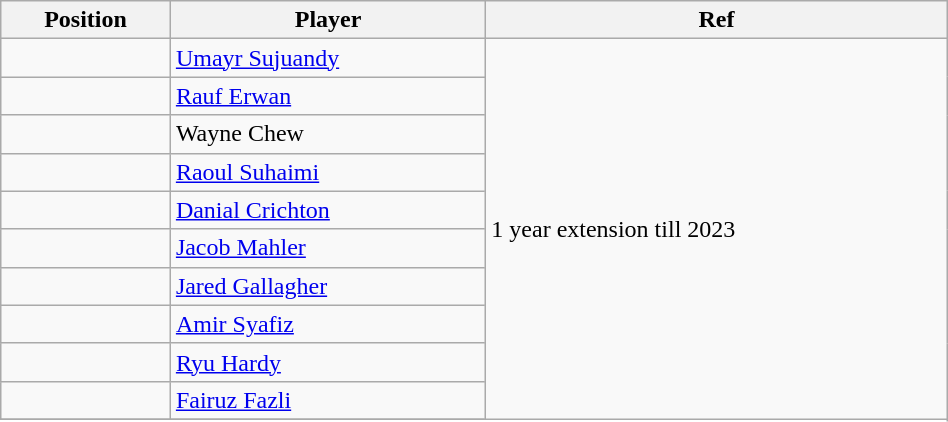<table class="wikitable sortable" style="width:50%; text-align:center; font-size:100%; text-align:left;">
<tr>
<th><strong>Position</strong></th>
<th><strong>Player</strong></th>
<th><strong>Ref</strong></th>
</tr>
<tr>
<td></td>
<td> <a href='#'>Umayr Sujuandy</a></td>
<td " rowspan="18">1 year extension till 2023 </td>
</tr>
<tr>
<td></td>
<td> <a href='#'>Rauf Erwan</a></td>
</tr>
<tr>
<td></td>
<td> Wayne Chew </td>
</tr>
<tr>
<td></td>
<td> <a href='#'>Raoul Suhaimi</a> </td>
</tr>
<tr>
<td></td>
<td> <a href='#'>Danial Crichton</a> </td>
</tr>
<tr>
<td></td>
<td> <a href='#'>Jacob Mahler</a> </td>
</tr>
<tr>
<td></td>
<td> <a href='#'>Jared Gallagher</a></td>
</tr>
<tr>
<td></td>
<td> <a href='#'>Amir Syafiz</a> </td>
</tr>
<tr>
<td></td>
<td> <a href='#'>Ryu Hardy</a> </td>
</tr>
<tr>
<td></td>
<td> <a href='#'>Fairuz Fazli</a></td>
</tr>
<tr>
</tr>
</table>
